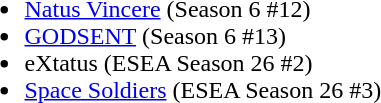<table cellspacing="20">
<tr>
<td valign="top" width="1000px"><br><ul><li><a href='#'>Natus Vincere</a> (Season 6 #12)</li><li><a href='#'>GODSENT</a> (Season 6 #13)</li><li>eXtatus (ESEA Season 26 #2)</li><li><a href='#'>Space Soldiers</a> (ESEA Season 26 #3)</li></ul></td>
</tr>
<tr>
</tr>
</table>
